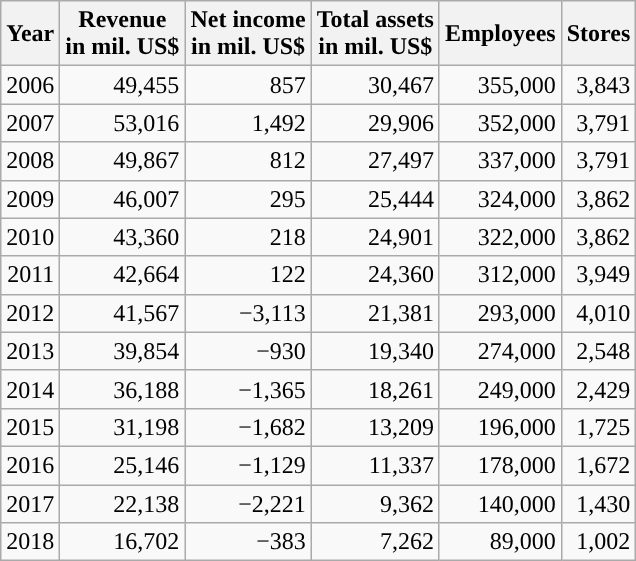<table class="wikitable float-left" style="text-align: right;">
<tr>
<th>Year</th>
<th>Revenue<br>in mil. US$</th>
<th>Net income<br>in mil. US$</th>
<th>Total assets<br>in mil. US$</th>
<th>Employees</th>
<th>Stores</th>
</tr>
<tr>
<td>2006</td>
<td>49,455</td>
<td>857</td>
<td>30,467</td>
<td>355,000</td>
<td>3,843</td>
</tr>
<tr>
<td>2007</td>
<td>53,016</td>
<td>1,492</td>
<td>29,906</td>
<td>352,000</td>
<td>3,791</td>
</tr>
<tr>
<td>2008</td>
<td>49,867</td>
<td>812</td>
<td>27,497</td>
<td>337,000</td>
<td>3,791</td>
</tr>
<tr>
<td>2009</td>
<td>46,007</td>
<td>295</td>
<td>25,444</td>
<td>324,000</td>
<td>3,862</td>
</tr>
<tr>
<td>2010</td>
<td>43,360</td>
<td>218</td>
<td>24,901</td>
<td>322,000</td>
<td>3,862</td>
</tr>
<tr>
<td>2011</td>
<td>42,664</td>
<td>122</td>
<td>24,360</td>
<td>312,000</td>
<td>3,949</td>
</tr>
<tr>
<td>2012</td>
<td>41,567</td>
<td>−3,113</td>
<td>21,381</td>
<td>293,000</td>
<td>4,010</td>
</tr>
<tr>
<td>2013</td>
<td>39,854</td>
<td>−930</td>
<td>19,340</td>
<td>274,000</td>
<td>2,548</td>
</tr>
<tr>
<td>2014</td>
<td>36,188</td>
<td>−1,365</td>
<td>18,261</td>
<td>249,000</td>
<td>2,429</td>
</tr>
<tr>
<td>2015</td>
<td>31,198</td>
<td>−1,682</td>
<td>13,209</td>
<td>196,000</td>
<td>1,725</td>
</tr>
<tr>
<td>2016</td>
<td>25,146</td>
<td>−1,129</td>
<td>11,337</td>
<td>178,000</td>
<td>1,672</td>
</tr>
<tr>
<td>2017</td>
<td>22,138</td>
<td>−2,221</td>
<td>9,362</td>
<td>140,000</td>
<td>1,430</td>
</tr>
<tr>
<td>2018</td>
<td>16,702</td>
<td>−383</td>
<td>7,262</td>
<td>89,000</td>
<td>1,002</td>
</tr>
</table>
